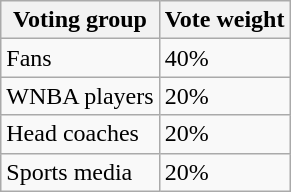<table class="wikitable">
<tr>
<th>Voting group</th>
<th>Vote weight</th>
</tr>
<tr>
<td>Fans</td>
<td>40%</td>
</tr>
<tr>
<td>WNBA players</td>
<td>20%</td>
</tr>
<tr>
<td>Head coaches</td>
<td>20%</td>
</tr>
<tr>
<td>Sports media</td>
<td>20%</td>
</tr>
</table>
